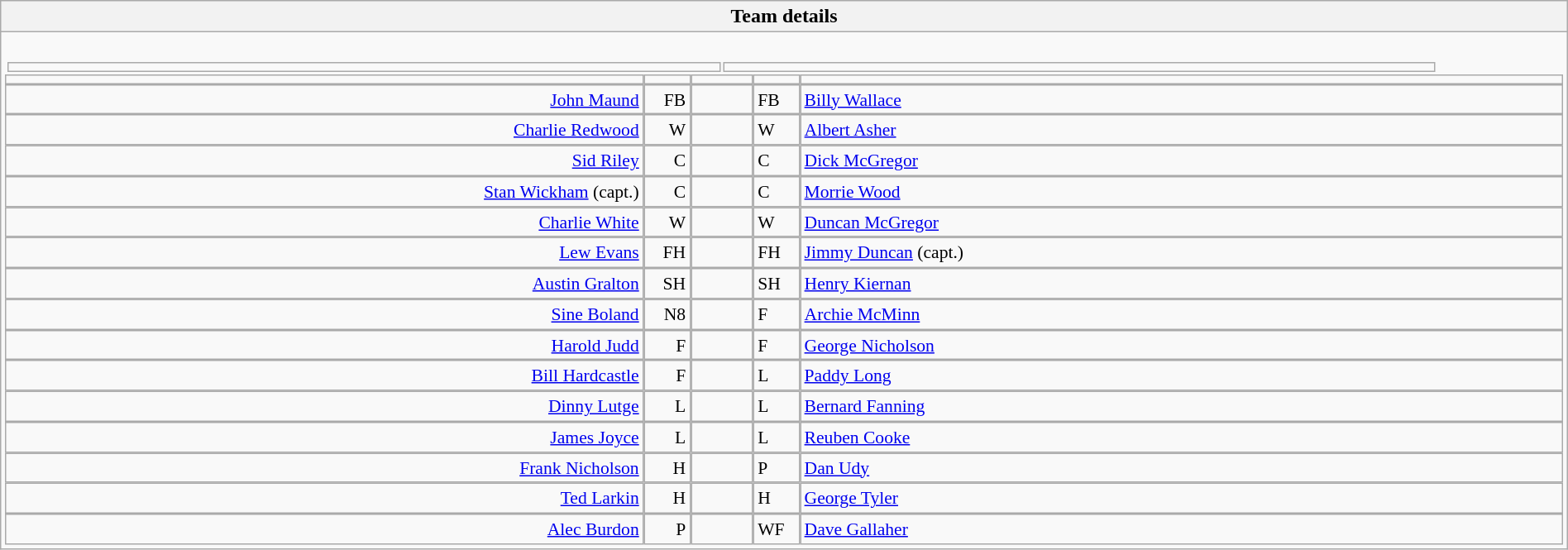<table class="wikitable collapsible collapsed" style="width:100%">
<tr>
<th>Team details</th>
</tr>
<tr>
<td><br><table style="width:92%">
<tr>
<td></td>
<td></td>
</tr>
</table>
<table width="100%" cellspacing="0" cellpadding="0" align="center" style="font-size: 90%">
<tr>
<td width=41%; text-align=right></td>
<td width=3%; text-align:right></td>
<td width=4%; text-align:center></td>
<td width=3%; text-align:left></td>
<td width=49%; text-align:left></td>
</tr>
<tr>
<td align=right><a href='#'>John Maund</a></td>
<td align=right>FB</td>
<td align=center></td>
<td>FB</td>
<td><a href='#'>Billy Wallace</a></td>
</tr>
<tr>
<td align=right><a href='#'>Charlie Redwood</a></td>
<td align=right>W</td>
<td align=center></td>
<td>W</td>
<td><a href='#'>Albert Asher</a></td>
</tr>
<tr>
<td align=right><a href='#'>Sid Riley</a></td>
<td align=right>C</td>
<td align=center></td>
<td>C</td>
<td><a href='#'>Dick McGregor</a></td>
</tr>
<tr>
<td align=right><a href='#'>Stan Wickham</a> (capt.)</td>
<td align=right>C</td>
<td align=center></td>
<td>C</td>
<td><a href='#'>Morrie Wood</a></td>
</tr>
<tr>
<td align=right><a href='#'>Charlie White</a></td>
<td align=right>W</td>
<td align=center></td>
<td>W</td>
<td><a href='#'>Duncan McGregor</a></td>
</tr>
<tr>
<td align=right><a href='#'>Lew Evans</a></td>
<td align=right>FH</td>
<td align=center></td>
<td>FH</td>
<td><a href='#'>Jimmy Duncan</a> (capt.)</td>
</tr>
<tr>
<td align=right><a href='#'>Austin Gralton</a></td>
<td align=right>SH</td>
<td align=center></td>
<td>SH</td>
<td><a href='#'>Henry Kiernan</a></td>
</tr>
<tr>
<td align=right><a href='#'>Sine Boland</a></td>
<td align=right>N8</td>
<td align=center></td>
<td>F</td>
<td><a href='#'>Archie McMinn</a></td>
</tr>
<tr>
<td align=right><a href='#'>Harold Judd</a></td>
<td align=right>F</td>
<td align=center></td>
<td>F</td>
<td><a href='#'>George Nicholson</a></td>
</tr>
<tr>
<td align=right><a href='#'>Bill Hardcastle</a></td>
<td align=right>F</td>
<td align=center></td>
<td>L</td>
<td><a href='#'>Paddy Long</a></td>
</tr>
<tr>
<td align=right><a href='#'>Dinny Lutge</a></td>
<td align=right>L</td>
<td align=center></td>
<td>L</td>
<td><a href='#'>Bernard Fanning</a></td>
</tr>
<tr>
<td align=right><a href='#'>James Joyce</a></td>
<td align=right>L</td>
<td align=center></td>
<td>L</td>
<td><a href='#'>Reuben Cooke</a></td>
</tr>
<tr>
<td align=right><a href='#'>Frank Nicholson</a></td>
<td align=right>H</td>
<td align=center></td>
<td>P</td>
<td><a href='#'>Dan Udy</a></td>
</tr>
<tr>
<td align=right><a href='#'>Ted Larkin</a></td>
<td align=right>H</td>
<td align=center></td>
<td>H</td>
<td><a href='#'>George Tyler</a></td>
</tr>
<tr>
<td align=right><a href='#'>Alec Burdon</a></td>
<td align=right>P</td>
<td align=center></td>
<td>WF</td>
<td><a href='#'>Dave Gallaher</a></td>
</tr>
</table>
</td>
</tr>
</table>
